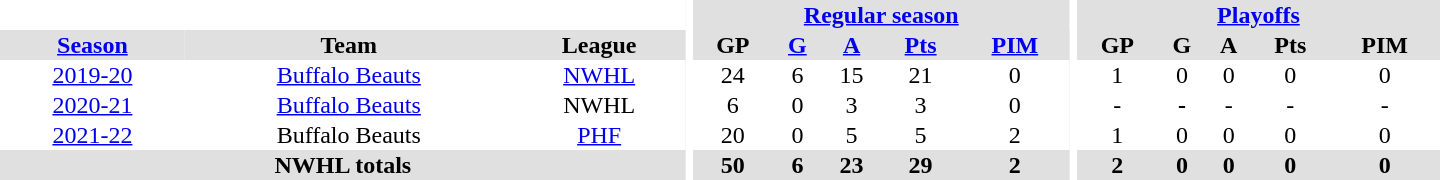<table border="0" cellpadding="1" cellspacing="0" style="text-align:center; width:60em">
<tr bgcolor="#e0e0e0">
<th colspan="3" bgcolor="#ffffff"></th>
<th rowspan="101" bgcolor="#ffffff"></th>
<th colspan="5"><a href='#'>Regular season</a></th>
<th rowspan="101" bgcolor="#ffffff"></th>
<th colspan="5"><a href='#'>Playoffs</a></th>
</tr>
<tr bgcolor="#e0e0e0">
<th><a href='#'>Season</a></th>
<th>Team</th>
<th>League</th>
<th>GP</th>
<th><a href='#'>G</a></th>
<th><a href='#'>A</a></th>
<th><a href='#'>Pts</a></th>
<th><a href='#'>PIM</a></th>
<th>GP</th>
<th>G</th>
<th>A</th>
<th>Pts</th>
<th>PIM</th>
</tr>
<tr>
<td><a href='#'>2019-20</a></td>
<td><a href='#'>Buffalo Beauts</a></td>
<td><a href='#'>NWHL</a></td>
<td>24</td>
<td>6</td>
<td>15</td>
<td>21</td>
<td>0</td>
<td>1</td>
<td>0</td>
<td>0</td>
<td>0</td>
<td>0</td>
</tr>
<tr>
<td><a href='#'>2020-21</a></td>
<td><a href='#'>Buffalo Beauts</a></td>
<td>NWHL</td>
<td>6</td>
<td>0</td>
<td>3</td>
<td>3</td>
<td>0</td>
<td>-</td>
<td><strong>-</strong></td>
<td>-</td>
<td>-</td>
<td>-</td>
</tr>
<tr>
<td><a href='#'>2021-22</a></td>
<td>Buffalo Beauts</td>
<td><a href='#'>PHF</a></td>
<td>20</td>
<td>0</td>
<td>5</td>
<td>5</td>
<td>2</td>
<td>1</td>
<td>0</td>
<td>0</td>
<td>0</td>
<td>0</td>
</tr>
<tr bgcolor="#e0e0e0">
<th colspan="3">NWHL totals</th>
<th>50</th>
<th>6</th>
<th>23</th>
<th>29</th>
<th>2</th>
<th>2</th>
<th>0</th>
<th>0</th>
<th>0</th>
<th>0</th>
</tr>
</table>
